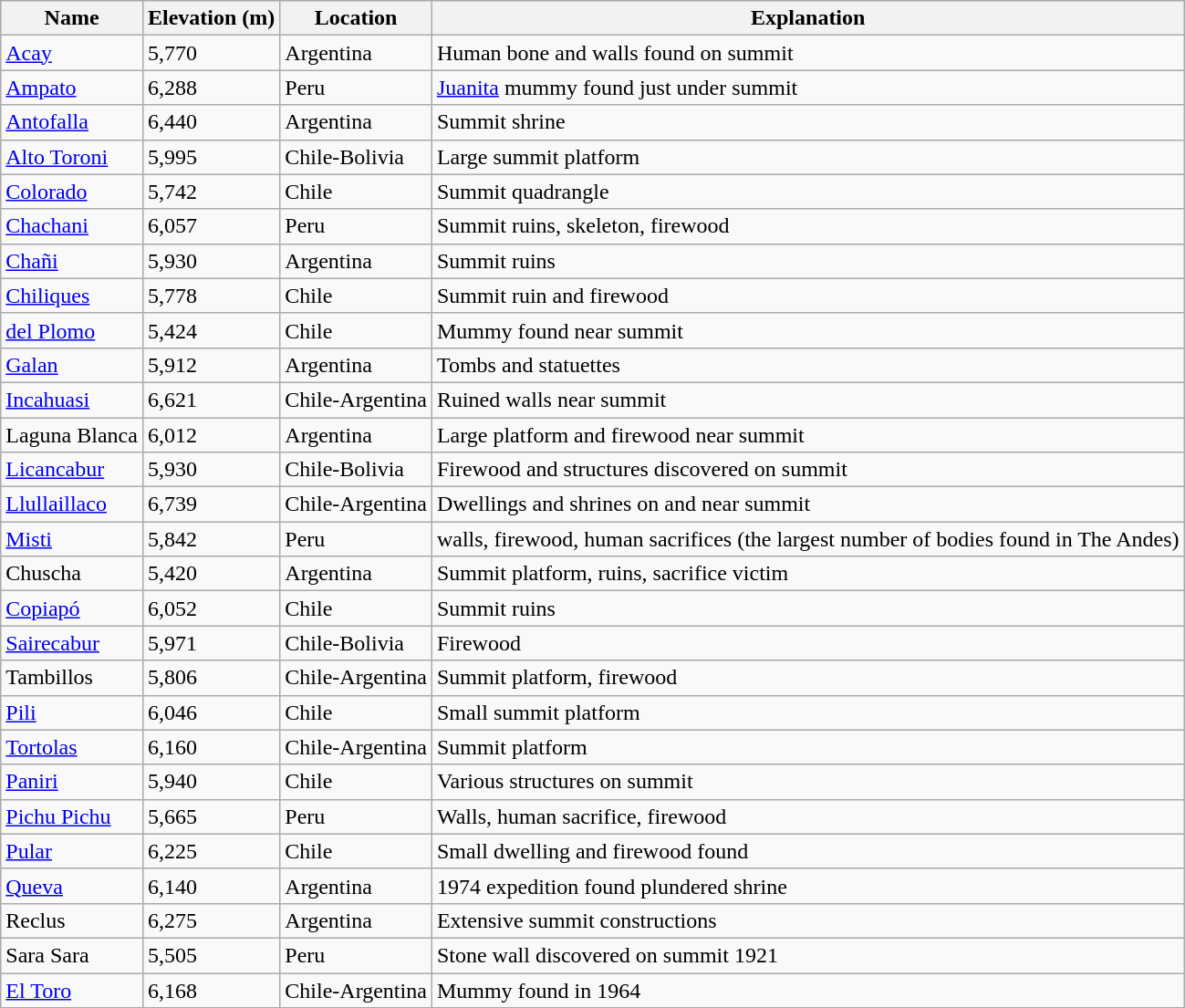<table class="wikitable sortable">
<tr>
<th>Name</th>
<th>Elevation (m)</th>
<th>Location</th>
<th>Explanation</th>
</tr>
<tr>
<td><a href='#'>Acay</a></td>
<td>5,770</td>
<td>Argentina</td>
<td>Human bone and walls found on summit</td>
</tr>
<tr>
<td><a href='#'>Ampato</a></td>
<td>6,288</td>
<td>Peru</td>
<td><a href='#'>Juanita</a> mummy found just under summit</td>
</tr>
<tr>
<td><a href='#'>Antofalla</a></td>
<td>6,440</td>
<td>Argentina</td>
<td>Summit shrine</td>
</tr>
<tr>
<td><a href='#'>Alto Toroni</a></td>
<td>5,995</td>
<td>Chile-Bolivia</td>
<td>Large summit platform</td>
</tr>
<tr>
<td><a href='#'>Colorado</a></td>
<td>5,742</td>
<td>Chile</td>
<td>Summit quadrangle</td>
</tr>
<tr>
<td><a href='#'>Chachani</a></td>
<td>6,057</td>
<td>Peru</td>
<td>Summit ruins, skeleton, firewood</td>
</tr>
<tr>
<td><a href='#'>Chañi</a></td>
<td>5,930</td>
<td>Argentina</td>
<td>Summit ruins</td>
</tr>
<tr>
<td><a href='#'>Chiliques</a></td>
<td>5,778</td>
<td>Chile</td>
<td>Summit ruin and firewood</td>
</tr>
<tr>
<td><a href='#'>del Plomo</a></td>
<td>5,424</td>
<td>Chile</td>
<td>Mummy found near summit</td>
</tr>
<tr>
<td><a href='#'>Galan</a></td>
<td>5,912</td>
<td>Argentina</td>
<td>Tombs and statuettes</td>
</tr>
<tr>
<td><a href='#'>Incahuasi</a></td>
<td>6,621</td>
<td>Chile-Argentina</td>
<td>Ruined walls near summit</td>
</tr>
<tr>
<td>Laguna Blanca</td>
<td>6,012</td>
<td>Argentina</td>
<td>Large platform and firewood near summit</td>
</tr>
<tr>
<td><a href='#'>Licancabur</a></td>
<td>5,930</td>
<td>Chile-Bolivia</td>
<td>Firewood and structures discovered on summit</td>
</tr>
<tr>
<td><a href='#'>Llullaillaco</a></td>
<td>6,739</td>
<td>Chile-Argentina</td>
<td>Dwellings and shrines on and near summit</td>
</tr>
<tr>
<td><a href='#'>Misti</a></td>
<td>5,842</td>
<td>Peru</td>
<td>walls, firewood, human sacrifices (the largest number of bodies found in The Andes)</td>
</tr>
<tr>
<td>Chuscha</td>
<td>5,420</td>
<td>Argentina</td>
<td>Summit platform, ruins, sacrifice victim</td>
</tr>
<tr>
<td><a href='#'>Copiapó</a></td>
<td>6,052</td>
<td>Chile</td>
<td>Summit ruins</td>
</tr>
<tr>
<td><a href='#'>Sairecabur</a></td>
<td>5,971</td>
<td>Chile-Bolivia</td>
<td>Firewood</td>
</tr>
<tr>
<td>Tambillos</td>
<td>5,806</td>
<td>Chile-Argentina</td>
<td>Summit platform, firewood</td>
</tr>
<tr>
<td><a href='#'>Pili</a></td>
<td>6,046</td>
<td>Chile</td>
<td>Small summit platform</td>
</tr>
<tr>
<td><a href='#'>Tortolas</a></td>
<td>6,160</td>
<td>Chile-Argentina</td>
<td>Summit platform</td>
</tr>
<tr>
<td><a href='#'>Paniri</a></td>
<td>5,940</td>
<td>Chile</td>
<td>Various structures on summit</td>
</tr>
<tr>
<td><a href='#'>Pichu Pichu</a></td>
<td>5,665</td>
<td>Peru</td>
<td>Walls, human sacrifice, firewood</td>
</tr>
<tr>
<td><a href='#'>Pular</a></td>
<td>6,225</td>
<td>Chile</td>
<td>Small dwelling and firewood found</td>
</tr>
<tr>
<td><a href='#'>Queva</a></td>
<td>6,140</td>
<td>Argentina</td>
<td>1974 expedition found plundered shrine</td>
</tr>
<tr>
<td>Reclus</td>
<td>6,275</td>
<td>Argentina</td>
<td>Extensive summit constructions</td>
</tr>
<tr>
<td>Sara Sara</td>
<td>5,505</td>
<td>Peru</td>
<td>Stone wall discovered on summit 1921</td>
</tr>
<tr>
<td><a href='#'>El Toro</a></td>
<td>6,168</td>
<td>Chile-Argentina</td>
<td>Mummy found in 1964</td>
</tr>
</table>
